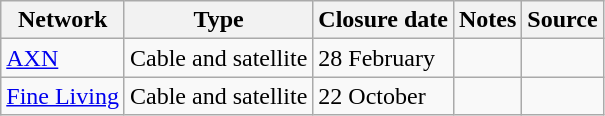<table class="wikitable sortable">
<tr>
<th>Network</th>
<th>Type</th>
<th>Closure date</th>
<th>Notes</th>
<th>Source</th>
</tr>
<tr>
<td><a href='#'>AXN</a></td>
<td>Cable and satellite</td>
<td>28 February</td>
<td></td>
<td></td>
</tr>
<tr>
<td><a href='#'>Fine Living</a></td>
<td>Cable and satellite</td>
<td>22 October</td>
<td></td>
<td></td>
</tr>
</table>
